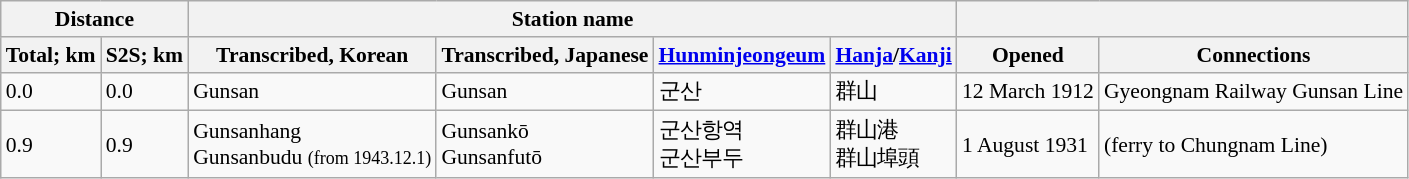<table class="wikitable" style="font-size:90%;">
<tr>
<th colspan="2">Distance</th>
<th colspan="4">Station name</th>
<th colspan="3"></th>
</tr>
<tr>
<th>Total; km</th>
<th>S2S; km</th>
<th>Transcribed, Korean</th>
<th>Transcribed, Japanese</th>
<th><a href='#'>Hunminjeongeum</a></th>
<th><a href='#'>Hanja</a>/<a href='#'>Kanji</a></th>
<th>Opened</th>
<th>Connections</th>
</tr>
<tr>
<td>0.0</td>
<td>0.0</td>
<td>Gunsan</td>
<td>Gunsan</td>
<td>군산</td>
<td>群山</td>
<td>12 March 1912</td>
<td>Gyeongnam Railway Gunsan Line</td>
</tr>
<tr>
<td>0.9</td>
<td>0.9</td>
<td>Gunsanhang<br>Gunsanbudu <small>(from 1943.12.1)</small></td>
<td>Gunsankō<br>Gunsanfutō</td>
<td>군산항역<br>군산부두</td>
<td>群山港<br>群山埠頭</td>
<td>1 August 1931</td>
<td>(ferry to Chungnam Line)</td>
</tr>
</table>
